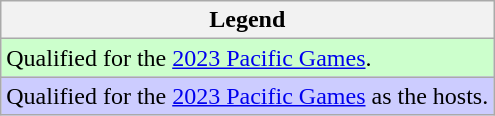<table class="wikitable">
<tr>
<th>Legend</th>
</tr>
<tr bgcolor=ccffcc>
<td>Qualified for the <a href='#'>2023 Pacific Games</a>.</td>
</tr>
<tr bgcolor=ccccff>
<td>Qualified for the <a href='#'>2023 Pacific Games</a> as the hosts.</td>
</tr>
</table>
